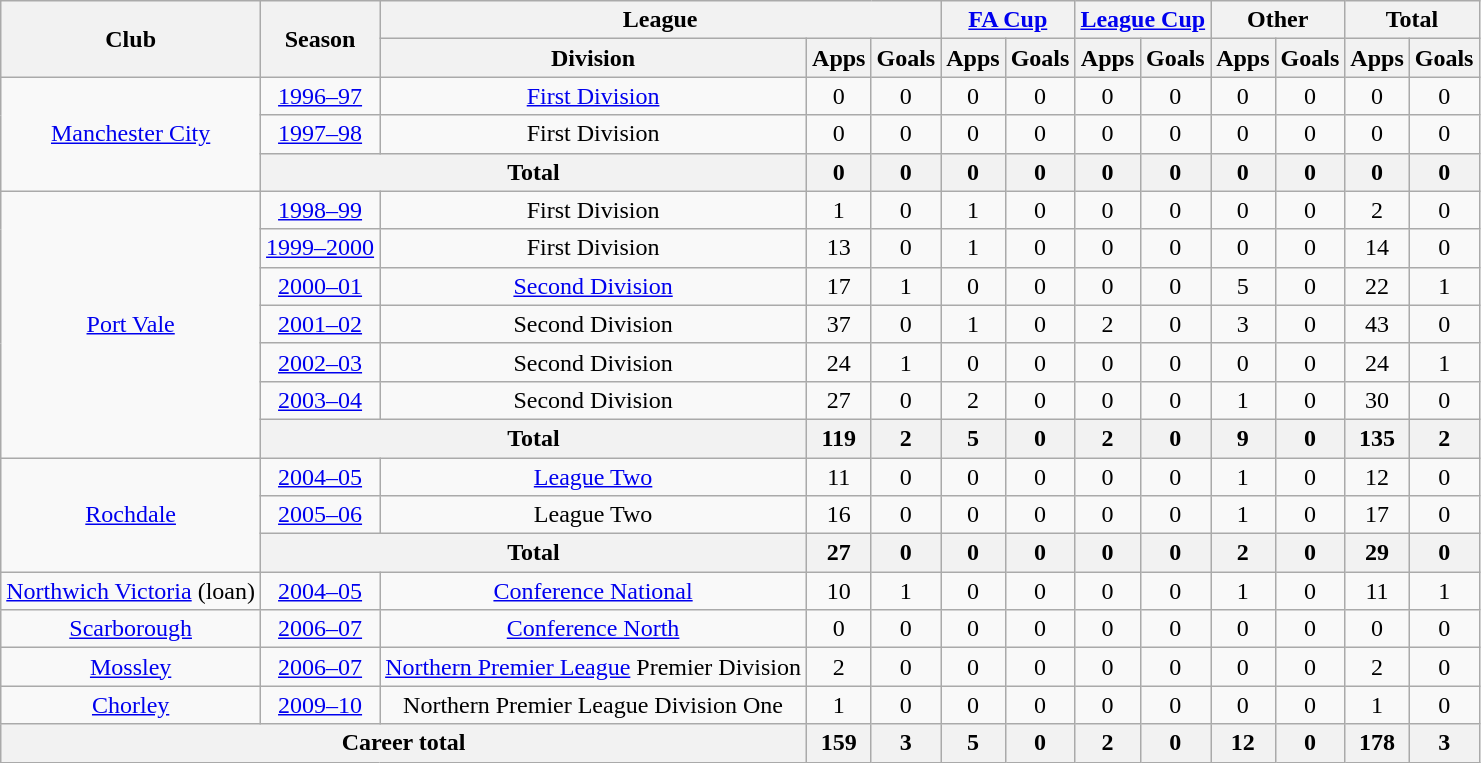<table class="wikitable" style="text-align:center">
<tr>
<th rowspan="2">Club</th>
<th rowspan="2">Season</th>
<th colspan="3">League</th>
<th colspan="2"><a href='#'>FA Cup</a></th>
<th colspan="2"><a href='#'>League Cup</a></th>
<th colspan="2">Other</th>
<th colspan="2">Total</th>
</tr>
<tr>
<th>Division</th>
<th>Apps</th>
<th>Goals</th>
<th>Apps</th>
<th>Goals</th>
<th>Apps</th>
<th>Goals</th>
<th>Apps</th>
<th>Goals</th>
<th>Apps</th>
<th>Goals</th>
</tr>
<tr>
<td rowspan="3"><a href='#'>Manchester City</a></td>
<td><a href='#'>1996–97</a></td>
<td><a href='#'>First Division</a></td>
<td>0</td>
<td>0</td>
<td>0</td>
<td>0</td>
<td>0</td>
<td>0</td>
<td>0</td>
<td>0</td>
<td>0</td>
<td>0</td>
</tr>
<tr>
<td><a href='#'>1997–98</a></td>
<td>First Division</td>
<td>0</td>
<td>0</td>
<td>0</td>
<td>0</td>
<td>0</td>
<td>0</td>
<td>0</td>
<td>0</td>
<td>0</td>
<td>0</td>
</tr>
<tr>
<th colspan="2">Total</th>
<th>0</th>
<th>0</th>
<th>0</th>
<th>0</th>
<th>0</th>
<th>0</th>
<th>0</th>
<th>0</th>
<th>0</th>
<th>0</th>
</tr>
<tr>
<td rowspan="7"><a href='#'>Port Vale</a></td>
<td><a href='#'>1998–99</a></td>
<td>First Division</td>
<td>1</td>
<td>0</td>
<td>1</td>
<td>0</td>
<td>0</td>
<td>0</td>
<td>0</td>
<td>0</td>
<td>2</td>
<td>0</td>
</tr>
<tr>
<td><a href='#'>1999–2000</a></td>
<td>First Division</td>
<td>13</td>
<td>0</td>
<td>1</td>
<td>0</td>
<td>0</td>
<td>0</td>
<td>0</td>
<td>0</td>
<td>14</td>
<td>0</td>
</tr>
<tr>
<td><a href='#'>2000–01</a></td>
<td><a href='#'>Second Division</a></td>
<td>17</td>
<td>1</td>
<td>0</td>
<td>0</td>
<td>0</td>
<td>0</td>
<td>5</td>
<td>0</td>
<td>22</td>
<td>1</td>
</tr>
<tr>
<td><a href='#'>2001–02</a></td>
<td>Second Division</td>
<td>37</td>
<td>0</td>
<td>1</td>
<td>0</td>
<td>2</td>
<td>0</td>
<td>3</td>
<td>0</td>
<td>43</td>
<td>0</td>
</tr>
<tr>
<td><a href='#'>2002–03</a></td>
<td>Second Division</td>
<td>24</td>
<td>1</td>
<td>0</td>
<td>0</td>
<td>0</td>
<td>0</td>
<td>0</td>
<td>0</td>
<td>24</td>
<td>1</td>
</tr>
<tr>
<td><a href='#'>2003–04</a></td>
<td>Second Division</td>
<td>27</td>
<td>0</td>
<td>2</td>
<td>0</td>
<td>0</td>
<td>0</td>
<td>1</td>
<td>0</td>
<td>30</td>
<td>0</td>
</tr>
<tr>
<th colspan="2">Total</th>
<th>119</th>
<th>2</th>
<th>5</th>
<th>0</th>
<th>2</th>
<th>0</th>
<th>9</th>
<th>0</th>
<th>135</th>
<th>2</th>
</tr>
<tr>
<td rowspan="3"><a href='#'>Rochdale</a></td>
<td><a href='#'>2004–05</a></td>
<td><a href='#'>League Two</a></td>
<td>11</td>
<td>0</td>
<td>0</td>
<td>0</td>
<td>0</td>
<td>0</td>
<td>1</td>
<td>0</td>
<td>12</td>
<td>0</td>
</tr>
<tr>
<td><a href='#'>2005–06</a></td>
<td>League Two</td>
<td>16</td>
<td>0</td>
<td>0</td>
<td>0</td>
<td>0</td>
<td>0</td>
<td>1</td>
<td>0</td>
<td>17</td>
<td>0</td>
</tr>
<tr>
<th colspan="2">Total</th>
<th>27</th>
<th>0</th>
<th>0</th>
<th>0</th>
<th>0</th>
<th>0</th>
<th>2</th>
<th>0</th>
<th>29</th>
<th>0</th>
</tr>
<tr>
<td><a href='#'>Northwich Victoria</a> (loan)</td>
<td><a href='#'>2004–05</a></td>
<td><a href='#'>Conference National</a></td>
<td>10</td>
<td>1</td>
<td>0</td>
<td>0</td>
<td>0</td>
<td>0</td>
<td>1</td>
<td>0</td>
<td>11</td>
<td>1</td>
</tr>
<tr>
<td><a href='#'>Scarborough</a></td>
<td><a href='#'>2006–07</a></td>
<td><a href='#'>Conference North</a></td>
<td>0</td>
<td>0</td>
<td>0</td>
<td>0</td>
<td>0</td>
<td>0</td>
<td>0</td>
<td>0</td>
<td>0</td>
<td>0</td>
</tr>
<tr>
<td><a href='#'>Mossley</a></td>
<td><a href='#'>2006–07</a></td>
<td><a href='#'>Northern Premier League</a> Premier Division</td>
<td>2</td>
<td>0</td>
<td>0</td>
<td>0</td>
<td>0</td>
<td>0</td>
<td>0</td>
<td>0</td>
<td>2</td>
<td>0</td>
</tr>
<tr>
<td><a href='#'>Chorley</a></td>
<td><a href='#'>2009–10</a></td>
<td>Northern Premier League Division One</td>
<td>1</td>
<td>0</td>
<td>0</td>
<td>0</td>
<td>0</td>
<td>0</td>
<td>0</td>
<td>0</td>
<td>1</td>
<td>0</td>
</tr>
<tr>
<th colspan="3">Career total</th>
<th>159</th>
<th>3</th>
<th>5</th>
<th>0</th>
<th>2</th>
<th>0</th>
<th>12</th>
<th>0</th>
<th>178</th>
<th>3</th>
</tr>
</table>
